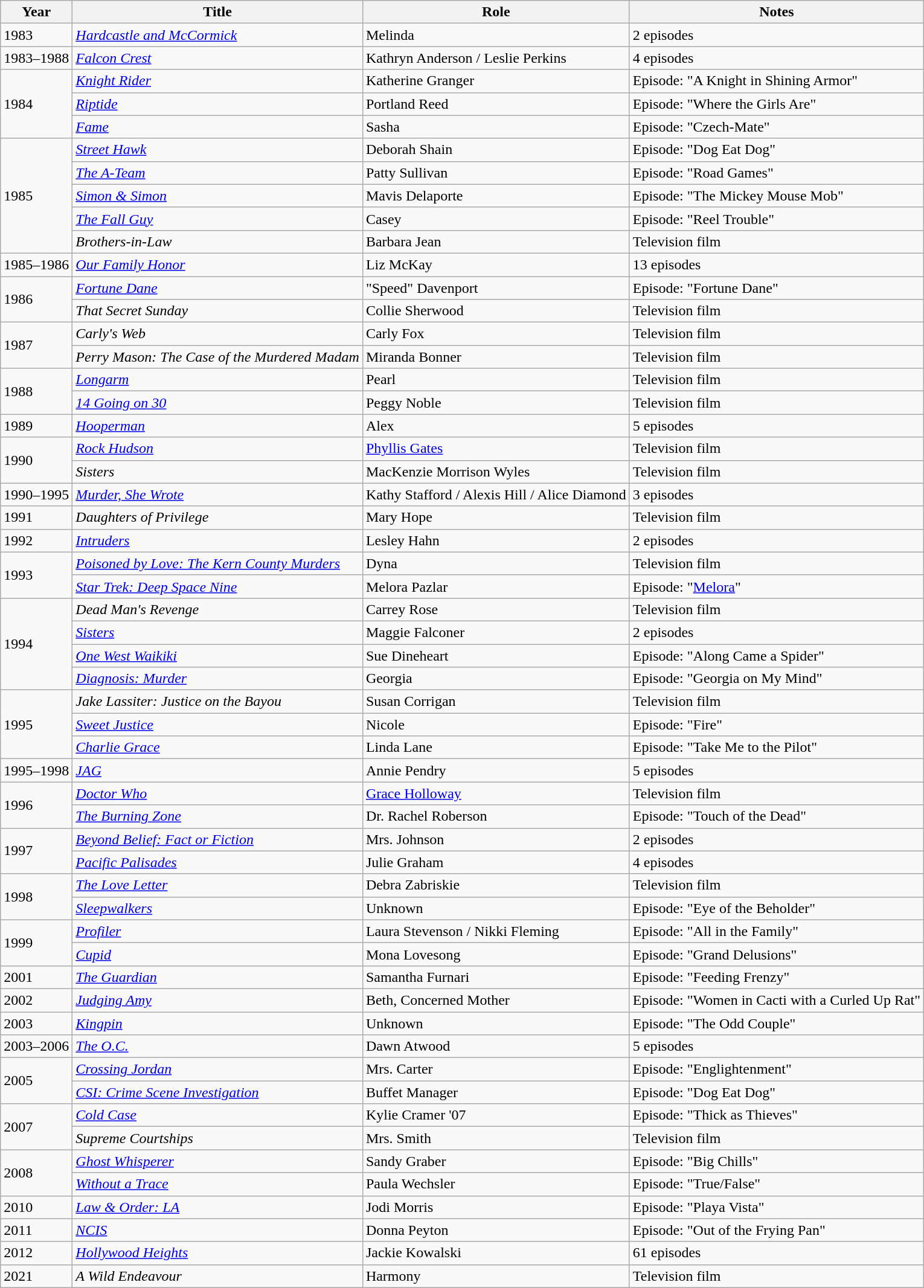<table class="wikitable">
<tr>
<th>Year</th>
<th>Title</th>
<th>Role</th>
<th>Notes</th>
</tr>
<tr>
<td>1983</td>
<td><em><a href='#'>Hardcastle and McCormick</a></em></td>
<td>Melinda</td>
<td>2 episodes</td>
</tr>
<tr>
<td>1983–1988</td>
<td><em><a href='#'>Falcon Crest</a></em></td>
<td>Kathryn Anderson / Leslie Perkins</td>
<td>4 episodes</td>
</tr>
<tr>
<td rowspan="3">1984</td>
<td><a href='#'><em>Knight Rider</em></a></td>
<td>Katherine Granger</td>
<td>Episode: "A Knight in Shining Armor"</td>
</tr>
<tr>
<td><a href='#'><em>Riptide</em></a></td>
<td>Portland Reed</td>
<td>Episode: "Where the Girls Are"</td>
</tr>
<tr>
<td><a href='#'><em>Fame</em></a></td>
<td>Sasha</td>
<td>Episode: "Czech-Mate"</td>
</tr>
<tr>
<td rowspan="5">1985</td>
<td><em><a href='#'>Street Hawk</a></em></td>
<td>Deborah Shain</td>
<td>Episode: "Dog Eat Dog"</td>
</tr>
<tr>
<td><em><a href='#'>The A-Team</a></em></td>
<td>Patty Sullivan</td>
<td>Episode: "Road Games"</td>
</tr>
<tr>
<td><em><a href='#'>Simon & Simon</a></em></td>
<td>Mavis Delaporte</td>
<td>Episode: "The Mickey Mouse Mob"</td>
</tr>
<tr>
<td><em><a href='#'>The Fall Guy</a></em></td>
<td>Casey</td>
<td>Episode: "Reel Trouble"</td>
</tr>
<tr>
<td><em>Brothers-in-Law</em></td>
<td>Barbara Jean</td>
<td>Television film</td>
</tr>
<tr>
<td>1985–1986</td>
<td><em><a href='#'>Our Family Honor</a></em></td>
<td>Liz McKay</td>
<td>13 episodes</td>
</tr>
<tr>
<td rowspan="2">1986</td>
<td><em><a href='#'>Fortune Dane</a></em></td>
<td>"Speed" Davenport</td>
<td>Episode: "Fortune Dane"</td>
</tr>
<tr>
<td><em>That Secret Sunday</em></td>
<td>Collie Sherwood</td>
<td>Television film</td>
</tr>
<tr>
<td rowspan="2">1987</td>
<td><em>Carly's Web</em></td>
<td>Carly Fox</td>
<td>Television film</td>
</tr>
<tr>
<td><em>Perry Mason: The Case of the Murdered Madam</em></td>
<td>Miranda Bonner</td>
<td>Television film</td>
</tr>
<tr>
<td rowspan="2">1988</td>
<td><a href='#'><em>Longarm</em></a></td>
<td>Pearl</td>
<td>Television film</td>
</tr>
<tr>
<td><em><a href='#'>14 Going on 30</a></em></td>
<td>Peggy Noble</td>
<td>Television film</td>
</tr>
<tr>
<td>1989</td>
<td><em><a href='#'>Hooperman</a></em></td>
<td>Alex</td>
<td>5 episodes</td>
</tr>
<tr>
<td rowspan="2">1990</td>
<td><a href='#'><em>Rock Hudson</em></a></td>
<td><a href='#'>Phyllis Gates</a></td>
<td>Television film</td>
</tr>
<tr>
<td><em>Sisters</em></td>
<td>MacKenzie Morrison Wyles</td>
<td>Television film</td>
</tr>
<tr>
<td>1990–1995</td>
<td><em><a href='#'>Murder, She Wrote</a></em></td>
<td>Kathy Stafford / Alexis Hill / Alice Diamond</td>
<td>3 episodes</td>
</tr>
<tr>
<td>1991</td>
<td><em>Daughters of Privilege</em></td>
<td>Mary Hope</td>
<td>Television film</td>
</tr>
<tr>
<td>1992</td>
<td><a href='#'><em>Intruders</em></a></td>
<td>Lesley Hahn</td>
<td>2 episodes</td>
</tr>
<tr>
<td rowspan="2">1993</td>
<td><em><a href='#'>Poisoned by Love: The Kern County Murders</a></em></td>
<td>Dyna</td>
<td>Television film</td>
</tr>
<tr>
<td><em><a href='#'>Star Trek: Deep Space Nine</a></em></td>
<td>Melora Pazlar</td>
<td>Episode: "<a href='#'>Melora</a>"</td>
</tr>
<tr>
<td rowspan="4">1994</td>
<td><em>Dead Man's Revenge</em></td>
<td>Carrey Rose</td>
<td>Television film</td>
</tr>
<tr>
<td><a href='#'><em>Sisters</em></a></td>
<td>Maggie Falconer</td>
<td>2 episodes</td>
</tr>
<tr>
<td><em><a href='#'>One West Waikiki</a></em></td>
<td>Sue Dineheart</td>
<td>Episode: "Along Came a Spider"</td>
</tr>
<tr>
<td><em><a href='#'>Diagnosis: Murder</a></em></td>
<td>Georgia</td>
<td>Episode: "Georgia on My Mind"</td>
</tr>
<tr>
<td rowspan="3">1995</td>
<td><em>Jake Lassiter: Justice on the Bayou</em></td>
<td>Susan Corrigan</td>
<td>Television film</td>
</tr>
<tr>
<td><em><a href='#'>Sweet Justice</a></em></td>
<td>Nicole</td>
<td>Episode: "Fire"</td>
</tr>
<tr>
<td><a href='#'><em>Charlie Grace</em></a></td>
<td>Linda Lane</td>
<td>Episode: "Take Me to the Pilot"</td>
</tr>
<tr>
<td>1995–1998</td>
<td><a href='#'><em>JAG</em></a></td>
<td>Annie Pendry</td>
<td>5 episodes</td>
</tr>
<tr>
<td rowspan="2">1996</td>
<td><a href='#'><em>Doctor Who</em></a></td>
<td><a href='#'>Grace Holloway</a></td>
<td>Television film</td>
</tr>
<tr>
<td><em><a href='#'>The Burning Zone</a></em></td>
<td>Dr. Rachel Roberson</td>
<td>Episode: "Touch of the Dead"</td>
</tr>
<tr>
<td rowspan="2">1997</td>
<td><em><a href='#'>Beyond Belief: Fact or Fiction</a></em></td>
<td>Mrs. Johnson</td>
<td>2 episodes</td>
</tr>
<tr>
<td><a href='#'><em>Pacific Palisades</em></a></td>
<td>Julie Graham</td>
<td>4 episodes</td>
</tr>
<tr>
<td rowspan="2">1998</td>
<td><a href='#'><em>The Love Letter</em></a></td>
<td>Debra Zabriskie</td>
<td>Television film</td>
</tr>
<tr>
<td><a href='#'><em>Sleepwalkers</em></a></td>
<td>Unknown</td>
<td>Episode: "Eye of the Beholder"</td>
</tr>
<tr>
<td rowspan="2">1999</td>
<td><a href='#'><em>Profiler</em></a></td>
<td>Laura Stevenson / Nikki Fleming</td>
<td>Episode: "All in the Family"</td>
</tr>
<tr>
<td><a href='#'><em>Cupid</em></a></td>
<td>Mona Lovesong</td>
<td>Episode: "Grand Delusions"</td>
</tr>
<tr>
<td>2001</td>
<td><a href='#'><em>The Guardian</em></a></td>
<td>Samantha Furnari</td>
<td>Episode: "Feeding Frenzy"</td>
</tr>
<tr>
<td>2002</td>
<td><em><a href='#'>Judging Amy</a></em></td>
<td>Beth, Concerned Mother</td>
<td>Episode: "Women in Cacti with a Curled Up Rat"</td>
</tr>
<tr>
<td>2003</td>
<td><a href='#'><em>Kingpin</em></a></td>
<td>Unknown</td>
<td>Episode: "The Odd Couple"</td>
</tr>
<tr>
<td>2003–2006</td>
<td><em><a href='#'>The O.C.</a></em></td>
<td>Dawn Atwood</td>
<td>5 episodes</td>
</tr>
<tr>
<td rowspan="2">2005</td>
<td><em><a href='#'>Crossing Jordan</a></em></td>
<td>Mrs. Carter</td>
<td>Episode: "Englightenment"</td>
</tr>
<tr>
<td><em><a href='#'>CSI: Crime Scene Investigation</a></em></td>
<td>Buffet Manager</td>
<td>Episode: "Dog Eat Dog"</td>
</tr>
<tr>
<td rowspan="2">2007</td>
<td><em><a href='#'>Cold Case</a></em></td>
<td>Kylie Cramer '07</td>
<td>Episode: "Thick as Thieves"</td>
</tr>
<tr>
<td><em>Supreme Courtships</em></td>
<td>Mrs. Smith</td>
<td>Television film</td>
</tr>
<tr>
<td rowspan="2">2008</td>
<td><em><a href='#'>Ghost Whisperer</a></em></td>
<td>Sandy Graber</td>
<td>Episode: "Big Chills"</td>
</tr>
<tr>
<td><em><a href='#'>Without a Trace</a></em></td>
<td>Paula Wechsler</td>
<td>Episode: "True/False"</td>
</tr>
<tr>
<td>2010</td>
<td><em><a href='#'>Law & Order: LA</a></em></td>
<td>Jodi Morris</td>
<td>Episode: "Playa Vista"</td>
</tr>
<tr>
<td>2011</td>
<td><a href='#'><em>NCIS</em></a></td>
<td>Donna Peyton</td>
<td>Episode: "Out of the Frying Pan"</td>
</tr>
<tr>
<td>2012</td>
<td><a href='#'><em>Hollywood Heights</em></a></td>
<td>Jackie Kowalski</td>
<td>61 episodes</td>
</tr>
<tr>
<td>2021</td>
<td><em>A Wild Endeavour</em></td>
<td>Harmony</td>
<td>Television film</td>
</tr>
</table>
